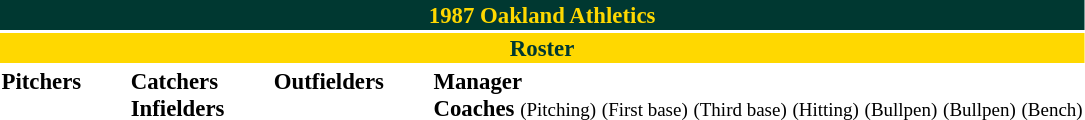<table class="toccolours" style="font-size: 95%;">
<tr>
<th colspan="10" style="background:#003831; color:#ffd800; text-align:center;">1987 Oakland Athletics</th>
</tr>
<tr>
<td colspan="7" style="background:#ffd800; color:#003831; text-align:center;"><strong>Roster</strong></td>
</tr>
<tr>
<td valign="top"><strong>Pitchers</strong><br>




















</td>
<td style="width:25px;"></td>
<td valign="top"><strong>Catchers</strong><br>


<strong>Infielders</strong>










</td>
<td style="width:25px;"></td>
<td valign="top"><strong>Outfielders</strong><br>







</td>
<td style="width:25px;"></td>
<td valign="top"><strong>Manager</strong><br>
<strong>Coaches</strong>
 <small>(Pitching)</small>
 <small>(First base)</small>
 <small>(Third base)</small>
 <small>(Hitting)</small>
 <small>(Bullpen)</small>
 <small>(Bullpen)</small>
 <small>(Bench)</small></td>
</tr>
</table>
